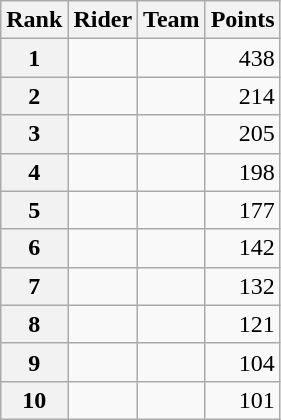<table class="wikitable">
<tr>
<th scope="col">Rank</th>
<th scope="col">Rider</th>
<th scope="col">Team</th>
<th scope="col">Points</th>
</tr>
<tr>
<th scope="row">1</th>
<td> </td>
<td></td>
<td style="text-align:right;">438</td>
</tr>
<tr>
<th scope="row">2</th>
<td></td>
<td></td>
<td style="text-align:right;">214</td>
</tr>
<tr>
<th scope="row">3</th>
<td></td>
<td></td>
<td style="text-align:right;">205</td>
</tr>
<tr>
<th scope="row">4</th>
<td> </td>
<td></td>
<td style="text-align:right;">198</td>
</tr>
<tr>
<th scope="row">5</th>
<td></td>
<td></td>
<td style="text-align:right;">177</td>
</tr>
<tr>
<th scope="row">6</th>
<td></td>
<td></td>
<td style="text-align:right;">142</td>
</tr>
<tr>
<th scope="row">7</th>
<td></td>
<td></td>
<td style="text-align:right;">132</td>
</tr>
<tr>
<th scope="row">8</th>
<td></td>
<td></td>
<td style="text-align:right;">121</td>
</tr>
<tr>
<th scope="row">9</th>
<td></td>
<td></td>
<td style="text-align:right;">104</td>
</tr>
<tr>
<th scope="row">10</th>
<td></td>
<td></td>
<td style="text-align:right;">101</td>
</tr>
</table>
